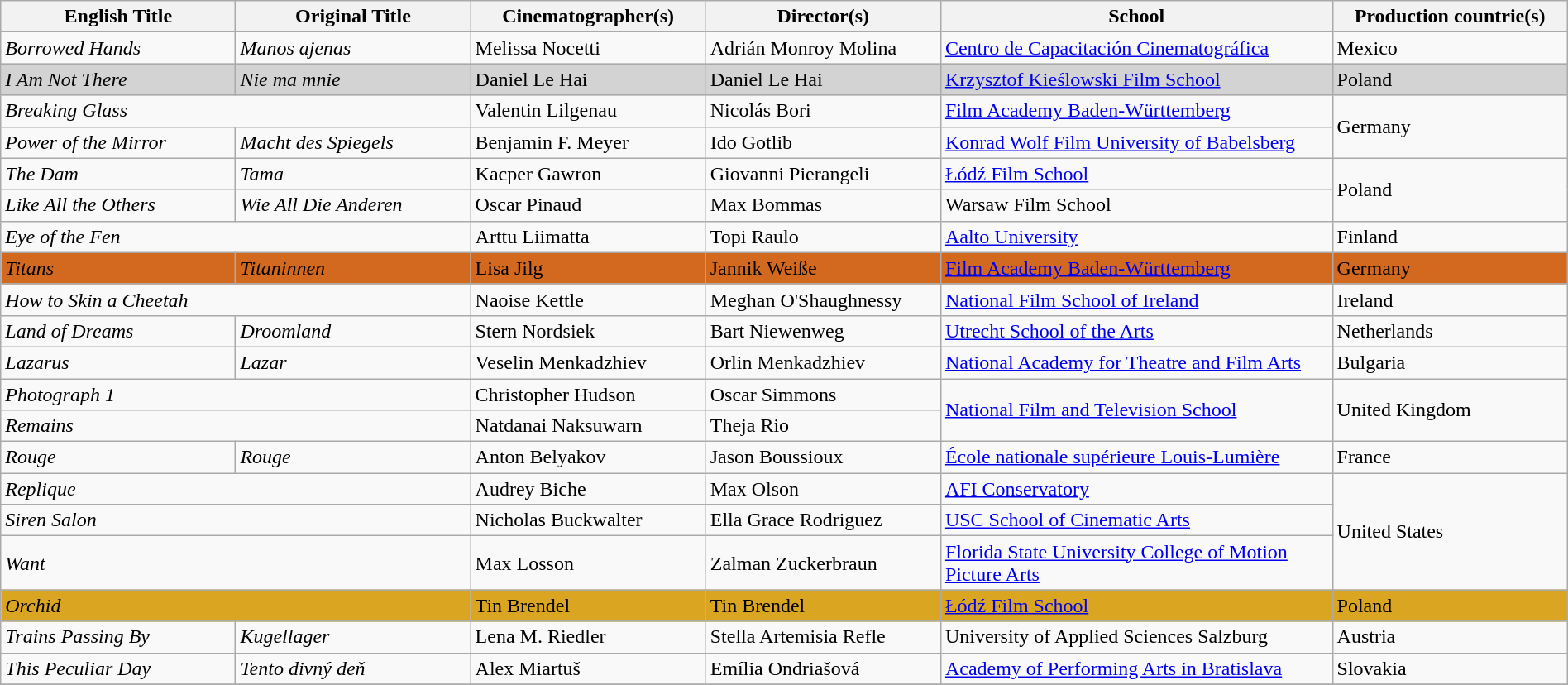<table class="wikitable" style="width:100%; margin-bottom:4px">
<tr>
<th scope="col" width="15%">English Title</th>
<th scope="col" width="15%">Original Title</th>
<th scope="col" width="15%">Cinematographer(s)</th>
<th scope="col" width="15%">Director(s)</th>
<th scope="col" width="25%">School</th>
<th scope="col" width="15%">Production countrie(s)</th>
</tr>
<tr>
<td><em>Borrowed Hands</em></td>
<td><em>Manos ajenas</em></td>
<td>Melissa Nocetti</td>
<td>Adrián Monroy Molina</td>
<td><a href='#'>Centro de Capacitación Cinematográfica</a></td>
<td>Mexico</td>
</tr>
<tr style="background:#d3d3d3">
<td><em>I Am Not There</em></td>
<td><em>Nie ma mnie</em></td>
<td>Daniel Le Hai</td>
<td>Daniel Le Hai</td>
<td><a href='#'>Krzysztof Kieślowski Film School</a></td>
<td>Poland</td>
</tr>
<tr>
<td colspan="2"><em>Breaking Glass</em></td>
<td>Valentin Lilgenau</td>
<td>Nicolás Bori</td>
<td><a href='#'>Film Academy Baden-Württemberg</a></td>
<td rowspan="2">Germany</td>
</tr>
<tr>
<td><em>Power of the Mirror</em></td>
<td><em>Macht des Spiegels</em></td>
<td>Benjamin F. Meyer</td>
<td>Ido Gotlib</td>
<td><a href='#'>Konrad Wolf Film University of Babelsberg</a></td>
</tr>
<tr>
<td><em>The Dam</em></td>
<td><em>Tama</em></td>
<td>Kacper Gawron</td>
<td>Giovanni Pierangeli</td>
<td><a href='#'>Łódź Film School</a></td>
<td rowspan="2">Poland</td>
</tr>
<tr>
<td><em>Like All the Others</em></td>
<td><em>Wie All Die Anderen</em></td>
<td>Oscar Pinaud</td>
<td>Max Bommas</td>
<td>Warsaw Film School</td>
</tr>
<tr>
<td colspan="2"><em>Eye of the Fen</em></td>
<td>Arttu Liimatta</td>
<td>Topi Raulo</td>
<td><a href='#'>Aalto University</a></td>
<td>Finland</td>
</tr>
<tr style="background:#d2691e">
<td><em>Titans</em></td>
<td><em>Titaninnen</em></td>
<td>Lisa Jilg</td>
<td>Jannik Weiße</td>
<td><a href='#'>Film Academy Baden-Württemberg</a></td>
<td>Germany</td>
</tr>
<tr>
<td colspan="2"><em>How to Skin a Cheetah</em></td>
<td>Naoise Kettle</td>
<td>Meghan O'Shaughnessy</td>
<td><a href='#'>National Film School of Ireland</a></td>
<td>Ireland</td>
</tr>
<tr>
<td><em>Land of Dreams</em></td>
<td><em>Droomland</em></td>
<td>Stern Nordsiek</td>
<td>Bart Niewenweg</td>
<td><a href='#'>Utrecht School of the Arts</a></td>
<td>Netherlands</td>
</tr>
<tr>
<td><em>Lazarus</em></td>
<td><em>Lazar</em></td>
<td>Veselin Menkadzhiev</td>
<td>Orlin Menkadzhiev</td>
<td><a href='#'>National Academy for Theatre and Film Arts</a></td>
<td>Bulgaria</td>
</tr>
<tr>
<td colspan="2"><em>Photograph 1</em></td>
<td>Christopher Hudson</td>
<td>Oscar Simmons</td>
<td rowspan="2"><a href='#'>National Film and Television School</a></td>
<td rowspan="2">United Kingdom</td>
</tr>
<tr>
<td colspan="2"><em>Remains</em></td>
<td>Natdanai Naksuwarn</td>
<td>Theja Rio</td>
</tr>
<tr>
<td><em>Rouge</em></td>
<td><em>Rouge</em></td>
<td>Anton Belyakov</td>
<td>Jason Boussioux</td>
<td><a href='#'>École nationale supérieure Louis-Lumière</a></td>
<td>France</td>
</tr>
<tr>
<td colspan="2"><em>Replique</em></td>
<td>Audrey Biche</td>
<td>Max Olson</td>
<td><a href='#'>AFI Conservatory</a></td>
<td rowspan="3">United States</td>
</tr>
<tr>
<td colspan="2"><em>Siren Salon</em></td>
<td>Nicholas Buckwalter</td>
<td>Ella Grace Rodriguez</td>
<td><a href='#'>USC School of Cinematic Arts</a></td>
</tr>
<tr>
<td colspan="2"><em>Want</em></td>
<td>Max Losson</td>
<td>Zalman Zuckerbraun</td>
<td><a href='#'>Florida State University College of Motion Picture Arts</a></td>
</tr>
<tr style="background:#daa520">
<td colspan="2"><em>Orchid</em></td>
<td>Tin Brendel</td>
<td>Tin Brendel</td>
<td><a href='#'>Łódź Film School</a></td>
<td>Poland</td>
</tr>
<tr>
<td><em>Trains Passing By</em></td>
<td><em>Kugellager</em></td>
<td>Lena M. Riedler</td>
<td>Stella Artemisia Refle</td>
<td>University of Applied Sciences Salzburg</td>
<td>Austria</td>
</tr>
<tr>
<td><em>This Peculiar Day</em></td>
<td><em>Tento divný deň</em></td>
<td>Alex Miartuš</td>
<td>Emília Ondriašová</td>
<td><a href='#'>Academy of Performing Arts in Bratislava</a></td>
<td>Slovakia</td>
</tr>
<tr>
</tr>
</table>
